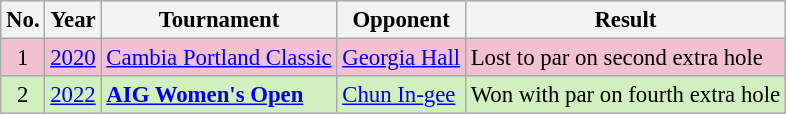<table class="wikitable" style="font-size:95%;">
<tr>
<th>No.</th>
<th>Year</th>
<th>Tournament</th>
<th>Opponent</th>
<th>Result</th>
</tr>
<tr style="background:#F2C1D1;">
<td align=center>1</td>
<td><a href='#'>2020</a></td>
<td><a href='#'>Cambia Portland Classic</a></td>
<td> <a href='#'>Georgia Hall</a></td>
<td>Lost to par on second extra hole</td>
</tr>
<tr style="background:#D0F0C0;">
<td align=center>2</td>
<td><a href='#'>2022</a></td>
<td><strong><a href='#'>AIG Women's Open</a></strong></td>
<td> <a href='#'>Chun In-gee</a></td>
<td>Won with par on fourth extra hole</td>
</tr>
</table>
